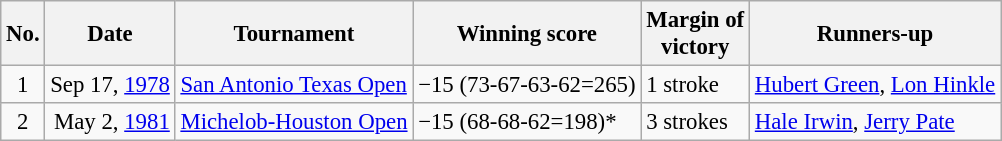<table class="wikitable" style="font-size:95%;">
<tr>
<th>No.</th>
<th>Date</th>
<th>Tournament</th>
<th>Winning score</th>
<th>Margin of<br>victory</th>
<th>Runners-up</th>
</tr>
<tr>
<td align=center>1</td>
<td align=right>Sep 17, <a href='#'>1978</a></td>
<td><a href='#'>San Antonio Texas Open</a></td>
<td>−15 (73-67-63-62=265)</td>
<td>1 stroke</td>
<td> <a href='#'>Hubert Green</a>,  <a href='#'>Lon Hinkle</a></td>
</tr>
<tr>
<td align=center>2</td>
<td align=right>May 2, <a href='#'>1981</a></td>
<td><a href='#'>Michelob-Houston Open</a></td>
<td>−15 (68-68-62=198)*</td>
<td>3 strokes</td>
<td> <a href='#'>Hale Irwin</a>,  <a href='#'>Jerry Pate</a></td>
</tr>
</table>
